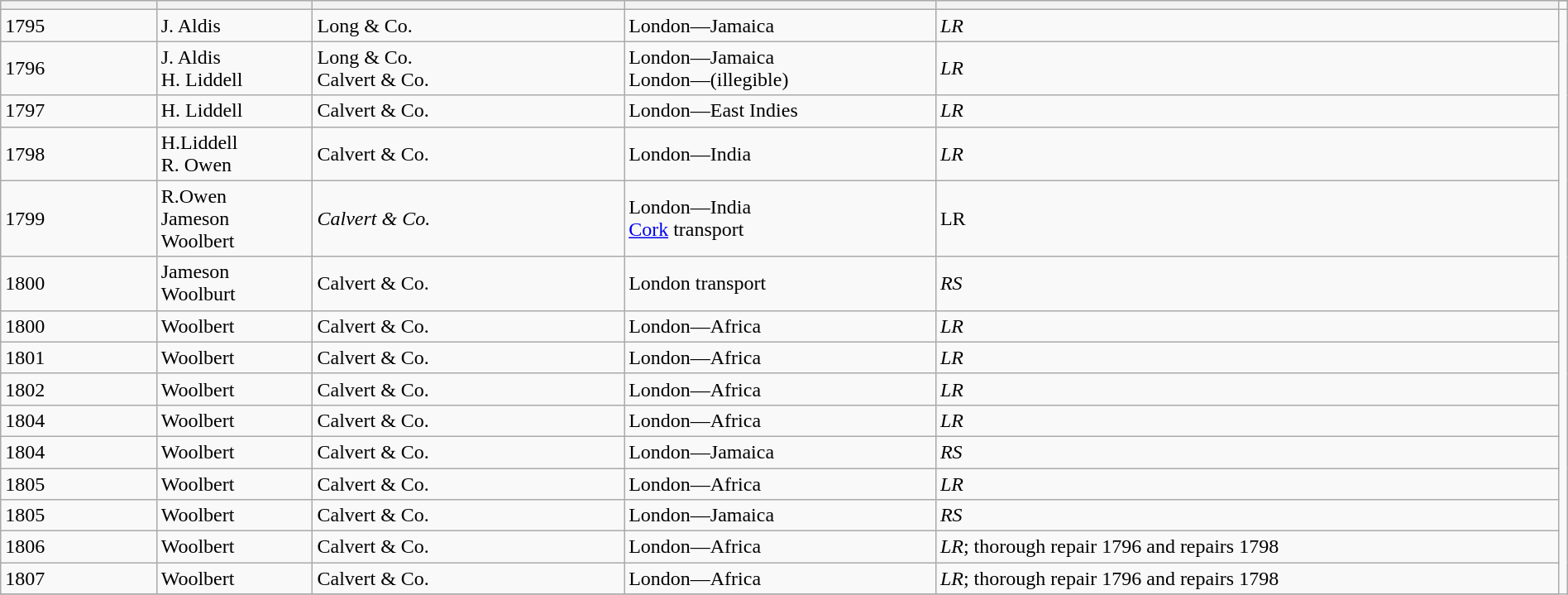<table class="wikitable" width=100%>
<tr>
<th width=10%; align= center rowspan=2></th>
<th width=10%; align= center rowspan=2></th>
<th width=20%; align= center rowspan=2></th>
<th width=20%; align= center rowspan=2></th>
<th width=40%; align= center rowspan=2></th>
</tr>
<tr>
<td></td>
</tr>
<tr>
<td>1795</td>
<td>J. Aldis</td>
<td>Long & Co.</td>
<td>London—Jamaica</td>
<td><em>LR</em></td>
</tr>
<tr>
<td>1796</td>
<td>J. Aldis<br>H. Liddell</td>
<td>Long & Co.<br>Calvert & Co.</td>
<td>London—Jamaica<br>London—(illegible)</td>
<td><em>LR</em></td>
</tr>
<tr>
<td>1797</td>
<td>H. Liddell</td>
<td>Calvert & Co.</td>
<td>London—East Indies</td>
<td><em>LR</em></td>
</tr>
<tr>
<td>1798</td>
<td>H.Liddell<br>R. Owen</td>
<td>Calvert & Co.</td>
<td>London—India</td>
<td><em>LR</em></td>
</tr>
<tr>
<td>1799</td>
<td>R.Owen<br>Jameson<br>Woolbert</td>
<td><em>Calvert & Co.</em></td>
<td>London—India<br><a href='#'>Cork</a> transport</td>
<td>LR</td>
</tr>
<tr>
<td>1800</td>
<td>Jameson<br>Woolburt</td>
<td>Calvert & Co.</td>
<td>London transport</td>
<td><em>RS</em></td>
</tr>
<tr>
<td>1800</td>
<td>Woolbert</td>
<td>Calvert & Co.</td>
<td>London—Africa</td>
<td><em>LR</em></td>
</tr>
<tr>
<td>1801</td>
<td>Woolbert</td>
<td>Calvert & Co.</td>
<td>London—Africa</td>
<td><em>LR</em></td>
</tr>
<tr>
<td>1802</td>
<td>Woolbert</td>
<td>Calvert & Co.</td>
<td>London—Africa</td>
<td><em>LR</em></td>
</tr>
<tr>
<td>1804</td>
<td>Woolbert</td>
<td>Calvert & Co.</td>
<td>London—Africa</td>
<td><em>LR</em></td>
</tr>
<tr>
<td>1804</td>
<td>Woolbert</td>
<td>Calvert & Co.</td>
<td>London—Jamaica</td>
<td><em>RS</em></td>
</tr>
<tr>
<td>1805</td>
<td>Woolbert</td>
<td>Calvert & Co.</td>
<td>London—Africa</td>
<td><em>LR</em></td>
</tr>
<tr>
<td>1805</td>
<td>Woolbert</td>
<td>Calvert & Co.</td>
<td>London—Jamaica</td>
<td><em>RS</em></td>
</tr>
<tr>
<td>1806</td>
<td>Woolbert</td>
<td>Calvert & Co.</td>
<td>London—Africa</td>
<td><em>LR</em>; thorough repair 1796 and repairs 1798</td>
</tr>
<tr>
<td>1807</td>
<td>Woolbert</td>
<td>Calvert & Co.</td>
<td>London—Africa</td>
<td><em>LR</em>; thorough repair 1796 and repairs 1798</td>
</tr>
<tr>
</tr>
</table>
